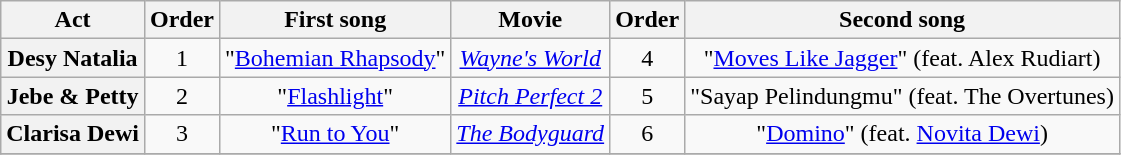<table class="wikitable plainrowheaders" style="text-align:center;">
<tr>
<th scope="col">Act</th>
<th scope="col">Order</th>
<th scope="col">First song</th>
<th scope="col">Movie</th>
<th scope="col">Order</th>
<th scope="col">Second song</th>
</tr>
<tr>
<th scope="row">Desy Natalia</th>
<td>1</td>
<td>"<a href='#'>Bohemian Rhapsody</a>"</td>
<td><em><a href='#'>Wayne's World</a></em></td>
<td>4</td>
<td>"<a href='#'>Moves Like Jagger</a>" (feat. Alex Rudiart)</td>
</tr>
<tr>
<th scope="row">Jebe & Petty</th>
<td>2</td>
<td>"<a href='#'>Flashlight</a>"</td>
<td><em><a href='#'>Pitch Perfect 2</a></em></td>
<td>5</td>
<td>"Sayap Pelindungmu" (feat. The Overtunes)</td>
</tr>
<tr>
<th scope="row">Clarisa Dewi</th>
<td>3</td>
<td>"<a href='#'>Run to You</a>"</td>
<td><em><a href='#'>The Bodyguard</a></em></td>
<td>6</td>
<td>"<a href='#'>Domino</a>" (feat. <a href='#'>Novita Dewi</a>)</td>
</tr>
<tr>
</tr>
</table>
